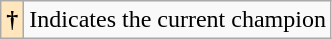<table class="wikitable">
<tr>
<th style="background-color:#FFE6BD">†</th>
<td>Indicates the current champion</td>
</tr>
</table>
